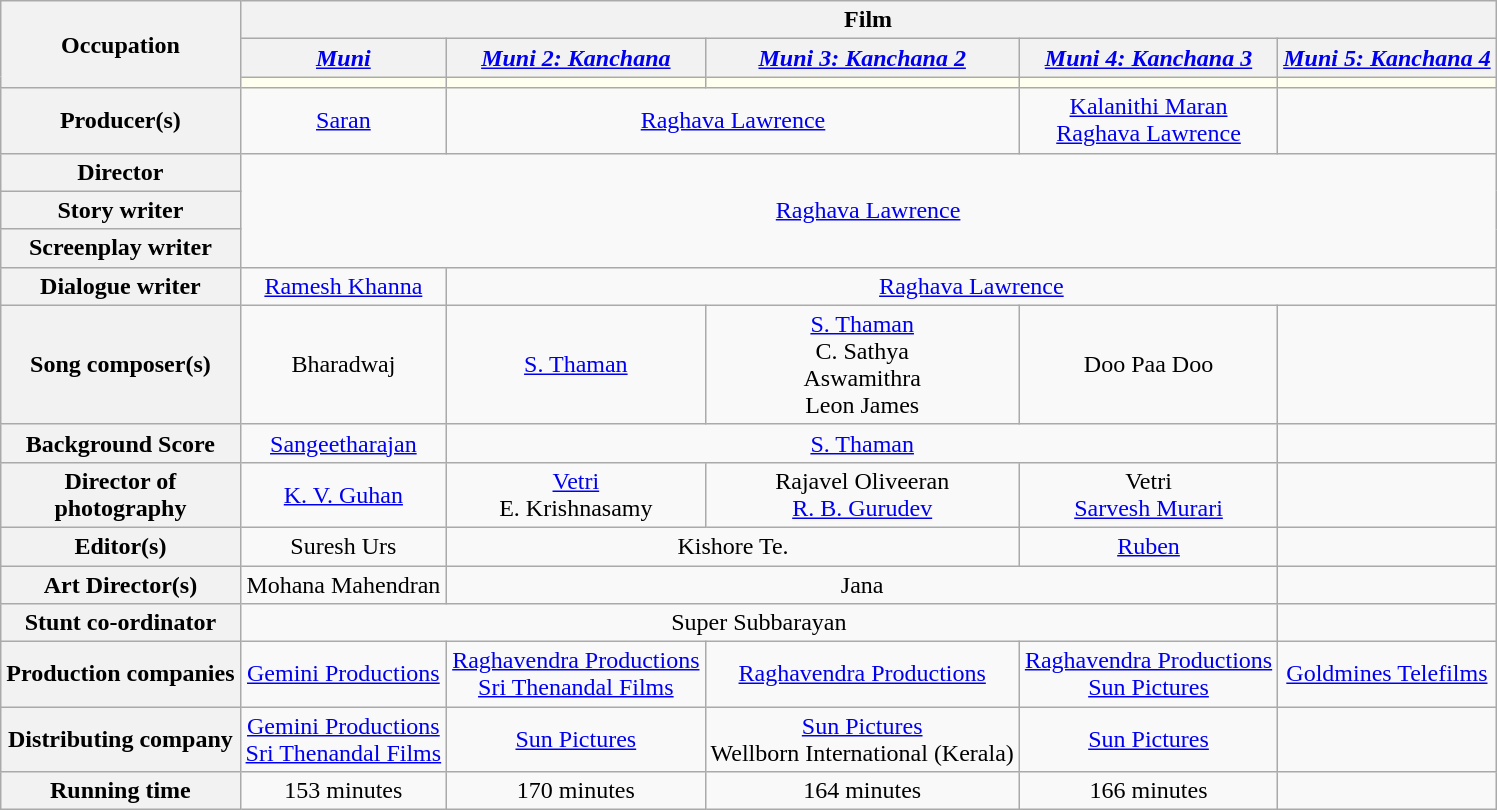<table class="wikitable"  style="text-align:center; ">
<tr>
<th rowspan="3">Occupation</th>
<th colspan="5">Film</th>
</tr>
<tr>
<th><em><a href='#'>Muni</a></em></th>
<th><em><a href='#'>Muni 2: Kanchana</a></em></th>
<th><em><a href='#'>Muni 3: Kanchana 2</a></em></th>
<th><em><a href='#'>Muni 4: Kanchana 3</a></em></th>
<th><em><a href='#'>Muni 5: Kanchana 4</a></em></th>
</tr>
<tr>
<th style="background:ivory;"></th>
<th style="background:ivory;"></th>
<th style="background:ivory;"></th>
<th style="background:ivory;"></th>
<th style="background:ivory;"></th>
</tr>
<tr>
<th>Producer(s)</th>
<td><a href='#'>Saran</a></td>
<td colspan="2"><a href='#'>Raghava Lawrence</a></td>
<td><a href='#'>Kalanithi Maran</a><br><a href='#'>Raghava Lawrence</a></td>
</tr>
<tr>
<th>Director</th>
<td colspan="5" rowspan="3"><a href='#'>Raghava Lawrence</a></td>
</tr>
<tr>
<th>Story writer</th>
</tr>
<tr>
<th>Screenplay writer</th>
</tr>
<tr>
<th>Dialogue writer</th>
<td><a href='#'>Ramesh Khanna</a></td>
<td colspan="4"><a href='#'>Raghava Lawrence</a></td>
</tr>
<tr>
<th>Song composer(s)</th>
<td>Bharadwaj</td>
<td><a href='#'>S. Thaman</a></td>
<td><a href='#'>S. Thaman</a><br>C. Sathya<br>Aswamithra<br>Leon James</td>
<td>Doo Paa Doo</td>
<td></td>
</tr>
<tr>
<th>Background Score</th>
<td><a href='#'>Sangeetharajan</a></td>
<td colspan="3"><a href='#'>S. Thaman</a></td>
<td></td>
</tr>
<tr>
<th>Director of <br>photography</th>
<td><a href='#'>K. V. Guhan</a></td>
<td><a href='#'>Vetri</a><br>E. Krishnasamy</td>
<td>Rajavel Oliveeran<br><a href='#'>R. B. Gurudev</a></td>
<td>Vetri<br><a href='#'>Sarvesh Murari</a></td>
<td></td>
</tr>
<tr>
<th>Editor(s)</th>
<td>Suresh Urs</td>
<td colspan="2">Kishore Te.</td>
<td><a href='#'>Ruben</a></td>
<td></td>
</tr>
<tr>
<th>Art Director(s)</th>
<td>Mohana Mahendran</td>
<td colspan="3">Jana</td>
<td></td>
</tr>
<tr>
<th>Stunt co-ordinator</th>
<td colspan="4">Super Subbarayan</td>
<td></td>
</tr>
<tr>
<th>Production companies</th>
<td><a href='#'>Gemini Productions</a></td>
<td><a href='#'>Raghavendra Productions</a> <br> <a href='#'>Sri Thenandal Films</a></td>
<td><a href='#'>Raghavendra Productions</a> <br></td>
<td><a href='#'>Raghavendra Productions</a> <br> <a href='#'>Sun Pictures</a></td>
<td><a href='#'>Goldmines Telefilms</a></td>
</tr>
<tr>
<th>Distributing company</th>
<td><a href='#'>Gemini Productions</a><br><a href='#'>Sri Thenandal Films</a></td>
<td><a href='#'>Sun Pictures</a></td>
<td><a href='#'>Sun Pictures</a><br>Wellborn International (Kerala)</td>
<td><a href='#'>Sun Pictures</a></td>
<td></td>
</tr>
<tr>
<th>Running time</th>
<td>153 minutes</td>
<td>170 minutes</td>
<td>164 minutes</td>
<td>166 minutes</td>
<td></td>
</tr>
</table>
